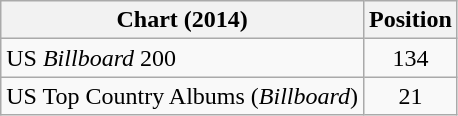<table class="wikitable">
<tr>
<th>Chart (2014)</th>
<th>Position</th>
</tr>
<tr>
<td>US <em>Billboard</em> 200</td>
<td style="text-align:center;">134</td>
</tr>
<tr>
<td>US Top Country Albums (<em>Billboard</em>)</td>
<td style="text-align:center;">21</td>
</tr>
</table>
